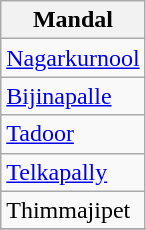<table class="wikitable sortable static-row-numbers static-row-header-hash">
<tr>
<th>Mandal</th>
</tr>
<tr>
<td><a href='#'>Nagarkurnool</a></td>
</tr>
<tr>
<td><a href='#'>Bijinapalle</a></td>
</tr>
<tr>
<td><a href='#'>Tadoor</a></td>
</tr>
<tr>
<td><a href='#'>Telkapally</a></td>
</tr>
<tr>
<td>Thimmajipet</td>
</tr>
<tr>
</tr>
</table>
